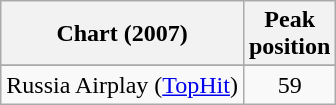<table class="wikitable sortable">
<tr>
<th>Chart (2007)</th>
<th>Peak<br>position</th>
</tr>
<tr>
</tr>
<tr>
</tr>
<tr>
<td>Russia Airplay (<a href='#'>TopHit</a>)</td>
<td align="center">59</td>
</tr>
</table>
